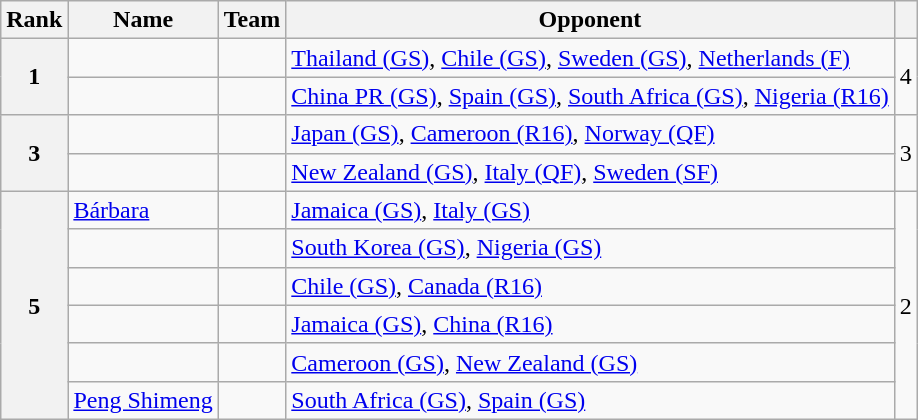<table class="wikitable sortable">
<tr>
<th>Rank</th>
<th>Name</th>
<th>Team</th>
<th class="unsortable">Opponent</th>
<th></th>
</tr>
<tr>
<th rowspan=2 align=center>1</th>
<td></td>
<td></td>
<td><a href='#'>Thailand (GS)</a>, <a href='#'>Chile (GS)</a>, <a href='#'>Sweden (GS)</a>, <a href='#'>Netherlands (F)</a></td>
<td rowspan=2 align=center>4</td>
</tr>
<tr>
<td></td>
<td></td>
<td><a href='#'>China PR (GS)</a>, <a href='#'>Spain (GS)</a>, <a href='#'>South Africa (GS)</a>, <a href='#'>Nigeria (R16)</a></td>
</tr>
<tr>
<th rowspan=2 align=center>3</th>
<td></td>
<td></td>
<td><a href='#'>Japan (GS)</a>, <a href='#'>Cameroon (R16)</a>, <a href='#'>Norway (QF)</a></td>
<td rowspan=2 align=center>3</td>
</tr>
<tr>
<td></td>
<td></td>
<td><a href='#'>New Zealand (GS)</a>, <a href='#'>Italy (QF)</a>, <a href='#'>Sweden (SF)</a></td>
</tr>
<tr>
<th rowspan=6 align=center>5</th>
<td><a href='#'>Bárbara</a></td>
<td></td>
<td><a href='#'>Jamaica (GS)</a>, <a href='#'>Italy (GS)</a></td>
<td rowspan=6 align=center>2</td>
</tr>
<tr>
<td></td>
<td></td>
<td><a href='#'>South Korea (GS)</a>, <a href='#'>Nigeria (GS)</a></td>
</tr>
<tr>
<td></td>
<td></td>
<td><a href='#'>Chile (GS)</a>, <a href='#'>Canada (R16)</a></td>
</tr>
<tr>
<td></td>
<td></td>
<td><a href='#'>Jamaica (GS)</a>, <a href='#'>China (R16)</a></td>
</tr>
<tr>
<td></td>
<td></td>
<td><a href='#'>Cameroon (GS)</a>, <a href='#'>New Zealand (GS)</a></td>
</tr>
<tr>
<td><a href='#'>Peng Shimeng</a></td>
<td></td>
<td><a href='#'>South Africa (GS)</a>, <a href='#'>Spain (GS)</a></td>
</tr>
</table>
